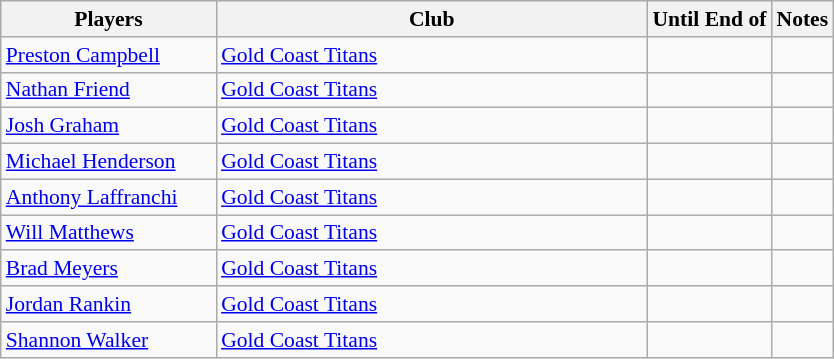<table class="wikitable" style="font-size:90%">
<tr style="background:#efefef;">
<th style="width:9.5em">Players</th>
<th style="width:19.5em">Club</th>
<th>Until End of</th>
<th>Notes</th>
</tr>
<tr>
<td><a href='#'>Preston Campbell</a></td>
<td> <a href='#'>Gold Coast Titans</a></td>
<td></td>
<td></td>
</tr>
<tr>
<td><a href='#'>Nathan Friend</a></td>
<td> <a href='#'>Gold Coast Titans</a></td>
<td></td>
<td></td>
</tr>
<tr>
<td><a href='#'>Josh Graham</a></td>
<td> <a href='#'>Gold Coast Titans</a></td>
<td></td>
<td></td>
</tr>
<tr>
<td><a href='#'>Michael Henderson</a></td>
<td> <a href='#'>Gold Coast Titans</a></td>
<td></td>
<td></td>
</tr>
<tr>
<td><a href='#'>Anthony Laffranchi</a></td>
<td> <a href='#'>Gold Coast Titans</a></td>
<td></td>
<td></td>
</tr>
<tr>
<td><a href='#'>Will Matthews</a></td>
<td> <a href='#'>Gold Coast Titans</a></td>
<td></td>
<td></td>
</tr>
<tr>
<td><a href='#'>Brad Meyers</a></td>
<td> <a href='#'>Gold Coast Titans</a></td>
<td></td>
<td></td>
</tr>
<tr>
<td><a href='#'>Jordan Rankin</a></td>
<td> <a href='#'>Gold Coast Titans</a></td>
<td></td>
<td></td>
</tr>
<tr>
<td><a href='#'>Shannon Walker</a></td>
<td> <a href='#'>Gold Coast Titans</a></td>
<td></td>
<td></td>
</tr>
</table>
